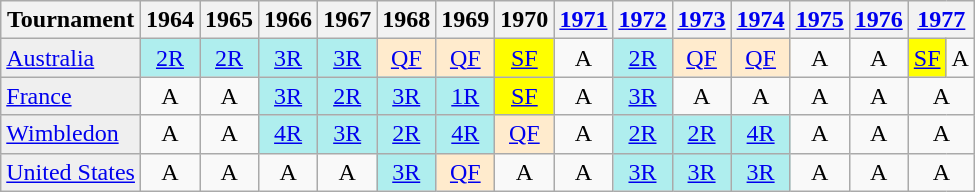<table class="wikitable">
<tr>
<th>Tournament</th>
<th>1964</th>
<th>1965</th>
<th>1966</th>
<th>1967</th>
<th>1968</th>
<th>1969</th>
<th>1970</th>
<th><a href='#'>1971</a></th>
<th><a href='#'>1972</a></th>
<th><a href='#'>1973</a></th>
<th><a href='#'>1974</a></th>
<th><a href='#'>1975</a></th>
<th><a href='#'>1976</a></th>
<th colspan="2"><a href='#'>1977</a></th>
</tr>
<tr>
<td style="background:#EFEFEF;"><a href='#'>Australia</a></td>
<td align="center" style="background:#afeeee;"><a href='#'>2R</a></td>
<td align="center" style="background:#afeeee;"><a href='#'>2R</a></td>
<td align="center" style="background:#afeeee;"><a href='#'>3R</a></td>
<td align="center" style="background:#afeeee;"><a href='#'>3R</a></td>
<td align="center" style="background:#ffebcd;"><a href='#'>QF</a></td>
<td align="center" style="background:#ffebcd;"><a href='#'>QF</a></td>
<td align="center" style="background:yellow;"><a href='#'>SF</a></td>
<td align="center">A</td>
<td align="center" style="background:#afeeee;"><a href='#'>2R</a></td>
<td align="center" style="background:#ffebcd;"><a href='#'>QF</a></td>
<td align="center" style="background:#ffebcd;"><a href='#'>QF</a></td>
<td align="center">A</td>
<td align="center">A</td>
<td align="center" style="background:yellow;"><a href='#'>SF</a></td>
<td align="center">A</td>
</tr>
<tr>
<td style="background:#EFEFEF;"><a href='#'>France</a></td>
<td align="center">A</td>
<td align="center">A</td>
<td align="center" style="background:#afeeee;"><a href='#'>3R</a></td>
<td align="center" style="background:#afeeee;"><a href='#'>2R</a></td>
<td align="center" style="background:#afeeee;"><a href='#'>3R</a></td>
<td align="center" style="background:#afeeee;"><a href='#'>1R</a></td>
<td align="center" style="background:yellow;"><a href='#'>SF</a></td>
<td align="center">A</td>
<td align="center" style="background:#afeeee;"><a href='#'>3R</a></td>
<td align="center">A</td>
<td align="center">A</td>
<td align="center">A</td>
<td align="center">A</td>
<td colspan="2" align="center">A</td>
</tr>
<tr>
<td style="background:#EFEFEF;"><a href='#'>Wimbledon</a></td>
<td align="center">A</td>
<td align="center">A</td>
<td align="center" style="background:#afeeee;"><a href='#'>4R</a></td>
<td align="center" style="background:#afeeee;"><a href='#'>3R</a></td>
<td align="center" style="background:#afeeee;"><a href='#'>2R</a></td>
<td align="center" style="background:#afeeee;"><a href='#'>4R</a></td>
<td align="center" style="background:#ffebcd;"><a href='#'>QF</a></td>
<td align="center">A</td>
<td align="center" style="background:#afeeee;"><a href='#'>2R</a></td>
<td align="center" style="background:#afeeee;"><a href='#'>2R</a></td>
<td align="center" style="background:#afeeee;"><a href='#'>4R</a></td>
<td align="center">A</td>
<td align="center">A</td>
<td colspan="2" align="center">A</td>
</tr>
<tr>
<td style="background:#EFEFEF;"><a href='#'>United States</a></td>
<td align="center">A</td>
<td align="center">A</td>
<td align="center">A</td>
<td align="center">A</td>
<td align="center" style="background:#afeeee;"><a href='#'>3R</a></td>
<td align="center" style="background:#ffebcd;"><a href='#'>QF</a></td>
<td align="center">A</td>
<td align="center">A</td>
<td align="center" style="background:#afeeee;"><a href='#'>3R</a></td>
<td align="center" style="background:#afeeee;"><a href='#'>3R</a></td>
<td align="center" style="background:#afeeee;"><a href='#'>3R</a></td>
<td align="center">A</td>
<td align="center">A</td>
<td colspan="2" align="center">A</td>
</tr>
</table>
